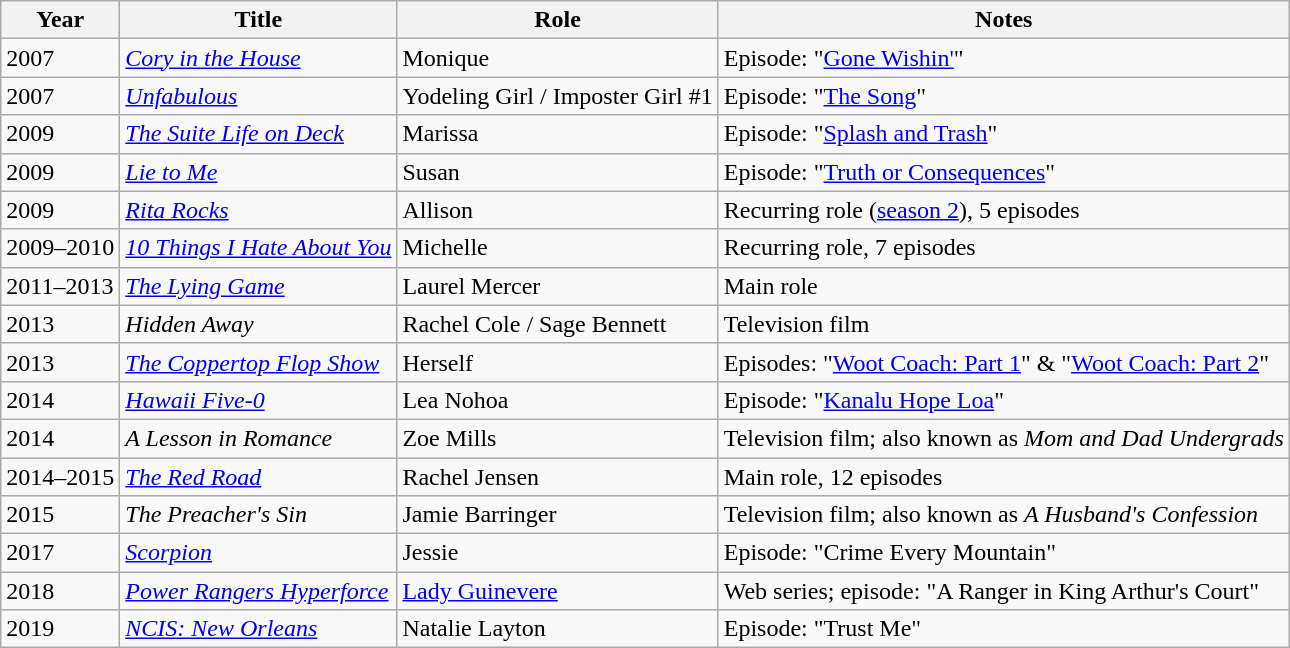<table class="wikitable sortable">
<tr>
<th>Year</th>
<th>Title</th>
<th>Role</th>
<th class="unsortable">Notes</th>
</tr>
<tr>
<td>2007</td>
<td><em><a href='#'>Cory in the House</a></em></td>
<td>Monique</td>
<td>Episode: "<a href='#'>Gone Wishin'</a>"</td>
</tr>
<tr>
<td>2007</td>
<td><em><a href='#'>Unfabulous</a></em></td>
<td>Yodeling Girl / Imposter Girl #1</td>
<td>Episode: "<a href='#'>The Song</a>"</td>
</tr>
<tr>
<td>2009</td>
<td><em><a href='#'>The Suite Life on Deck</a></em></td>
<td>Marissa</td>
<td>Episode: "<a href='#'>Splash and Trash</a>"</td>
</tr>
<tr>
<td>2009</td>
<td><em><a href='#'>Lie to Me</a></em></td>
<td>Susan</td>
<td>Episode: "<a href='#'>Truth or Consequences</a>"</td>
</tr>
<tr>
<td>2009</td>
<td><em><a href='#'>Rita Rocks</a></em></td>
<td>Allison</td>
<td>Recurring role (<a href='#'>season 2</a>), 5 episodes</td>
</tr>
<tr>
<td>2009–2010</td>
<td><em><a href='#'>10 Things I Hate About You</a></em></td>
<td>Michelle</td>
<td>Recurring role, 7 episodes</td>
</tr>
<tr>
<td>2011–2013</td>
<td><em><a href='#'>The Lying Game</a></em></td>
<td>Laurel Mercer</td>
<td>Main role</td>
</tr>
<tr>
<td>2013</td>
<td><em>Hidden Away</em></td>
<td>Rachel Cole / Sage Bennett</td>
<td>Television film</td>
</tr>
<tr>
<td>2013</td>
<td><em><a href='#'>The Coppertop Flop Show</a></em></td>
<td>Herself</td>
<td>Episodes: "<a href='#'>Woot Coach: Part 1</a>" & "<a href='#'>Woot Coach: Part 2</a>"</td>
</tr>
<tr>
<td>2014</td>
<td><em><a href='#'>Hawaii Five-0</a></em></td>
<td>Lea Nohoa</td>
<td>Episode: "<a href='#'>Kanalu Hope Loa</a>"</td>
</tr>
<tr>
<td>2014</td>
<td><em>A Lesson in Romance</em></td>
<td>Zoe Mills</td>
<td>Television film; also known as <em>Mom and Dad Undergrads</em></td>
</tr>
<tr>
<td>2014–2015</td>
<td><em><a href='#'>The Red Road</a></em></td>
<td>Rachel Jensen</td>
<td>Main role, 12 episodes</td>
</tr>
<tr>
<td>2015</td>
<td><em>The Preacher's Sin</em></td>
<td>Jamie Barringer</td>
<td>Television film; also known as <em>A Husband's Confession</em></td>
</tr>
<tr>
<td>2017</td>
<td><em><a href='#'>Scorpion</a></em></td>
<td>Jessie</td>
<td>Episode: "Crime Every Mountain"</td>
</tr>
<tr>
<td>2018</td>
<td><em><a href='#'>Power Rangers Hyperforce</a></em></td>
<td><a href='#'>Lady Guinevere</a></td>
<td>Web series; episode: "A Ranger in King Arthur's Court"</td>
</tr>
<tr>
<td>2019</td>
<td><em><a href='#'>NCIS: New Orleans</a></em></td>
<td>Natalie Layton</td>
<td>Episode: "Trust Me"</td>
</tr>
</table>
